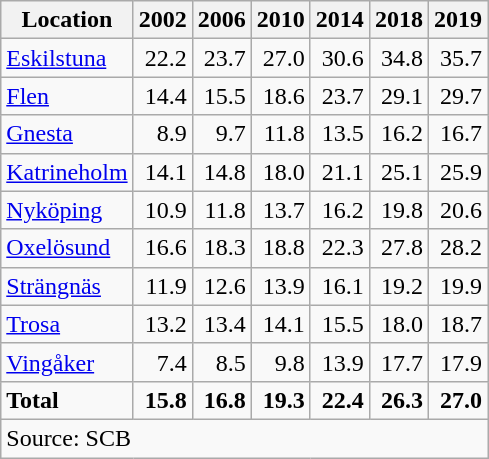<table class="wikitable sortable" style=text-align:right>
<tr>
<th>Location</th>
<th>2002</th>
<th>2006</th>
<th>2010</th>
<th>2014</th>
<th>2018</th>
<th>2019</th>
</tr>
<tr>
<td align=left><a href='#'>Eskilstuna</a></td>
<td>22.2</td>
<td>23.7</td>
<td>27.0</td>
<td>30.6</td>
<td>34.8</td>
<td>35.7</td>
</tr>
<tr>
<td align=left><a href='#'>Flen</a></td>
<td>14.4</td>
<td>15.5</td>
<td>18.6</td>
<td>23.7</td>
<td>29.1</td>
<td>29.7</td>
</tr>
<tr>
<td align=left><a href='#'>Gnesta</a></td>
<td>8.9</td>
<td>9.7</td>
<td>11.8</td>
<td>13.5</td>
<td>16.2</td>
<td>16.7</td>
</tr>
<tr>
<td align=left><a href='#'>Katrineholm</a></td>
<td>14.1</td>
<td>14.8</td>
<td>18.0</td>
<td>21.1</td>
<td>25.1</td>
<td>25.9</td>
</tr>
<tr>
<td align=left><a href='#'>Nyköping</a></td>
<td>10.9</td>
<td>11.8</td>
<td>13.7</td>
<td>16.2</td>
<td>19.8</td>
<td>20.6</td>
</tr>
<tr>
<td align=left><a href='#'>Oxelösund</a></td>
<td>16.6</td>
<td>18.3</td>
<td>18.8</td>
<td>22.3</td>
<td>27.8</td>
<td>28.2</td>
</tr>
<tr>
<td align=left><a href='#'>Strängnäs</a></td>
<td>11.9</td>
<td>12.6</td>
<td>13.9</td>
<td>16.1</td>
<td>19.2</td>
<td>19.9</td>
</tr>
<tr>
<td align=left><a href='#'>Trosa</a></td>
<td>13.2</td>
<td>13.4</td>
<td>14.1</td>
<td>15.5</td>
<td>18.0</td>
<td>18.7</td>
</tr>
<tr>
<td align=left><a href='#'>Vingåker</a></td>
<td>7.4</td>
<td>8.5</td>
<td>9.8</td>
<td>13.9</td>
<td>17.7</td>
<td>17.9</td>
</tr>
<tr>
<td align=left><strong>Total</strong></td>
<td><strong>15.8</strong></td>
<td><strong>16.8</strong></td>
<td><strong>19.3</strong></td>
<td><strong>22.4</strong></td>
<td><strong>26.3</strong></td>
<td><strong>27.0</strong></td>
</tr>
<tr>
<td align=left colspan=7>Source: SCB </td>
</tr>
</table>
